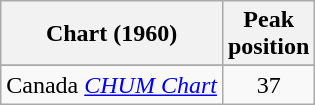<table class="wikitable">
<tr>
<th align="left">Chart (1960)</th>
<th style="text-align:center;">Peak<br>position</th>
</tr>
<tr>
</tr>
<tr>
</tr>
<tr>
<td align="left">Canada <em><a href='#'>CHUM Chart</a></em></td>
<td align="center">37</td>
</tr>
</table>
